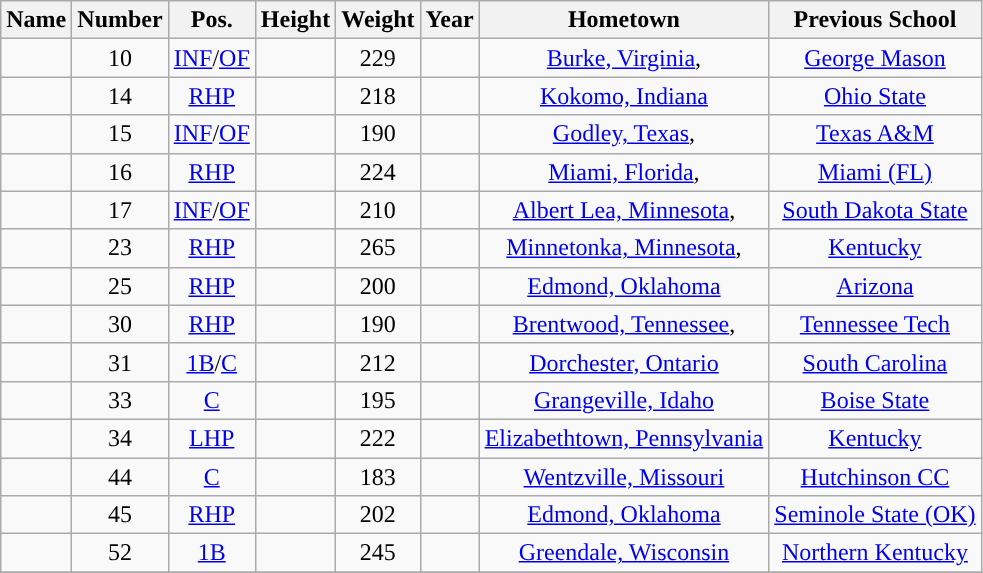<table class="wikitable sortable sortable" style="text-align: center">
<tr align=center>
<th>Name</th>
<th>Number</th>
<th>Pos.</th>
<th>Height</th>
<th>Weight</th>
<th>Year</th>
<th>Hometown</th>
<th>Previous School</th>
</tr>
<tr>
<td></td>
<td>10</td>
<td><a href='#'>INF</a>/<a href='#'>OF</a></td>
<td></td>
<td>229</td>
<td></td>
<td><a href='#'>Burke, Virginia</a>,</td>
<td><a href='#'>George Mason</a></td>
</tr>
<tr>
<td></td>
<td>14</td>
<td><a href='#'>RHP</a></td>
<td></td>
<td>218</td>
<td></td>
<td><a href='#'>Kokomo, Indiana</a></td>
<td><a href='#'>Ohio State</a></td>
</tr>
<tr>
<td></td>
<td>15</td>
<td><a href='#'>INF</a>/<a href='#'>OF</a></td>
<td></td>
<td>190</td>
<td></td>
<td><a href='#'>Godley, Texas</a>,</td>
<td><a href='#'>Texas A&M</a></td>
</tr>
<tr>
<td></td>
<td>16</td>
<td><a href='#'>RHP</a></td>
<td></td>
<td>224</td>
<td></td>
<td><a href='#'>Miami, Florida</a>,</td>
<td><a href='#'>Miami (FL)</a></td>
</tr>
<tr>
<td></td>
<td>17</td>
<td><a href='#'>INF</a>/<a href='#'>OF</a></td>
<td></td>
<td>210</td>
<td></td>
<td><a href='#'>Albert Lea, Minnesota</a>,</td>
<td><a href='#'>South Dakota State</a></td>
</tr>
<tr>
<td></td>
<td>23</td>
<td><a href='#'>RHP</a></td>
<td></td>
<td>265</td>
<td></td>
<td><a href='#'>Minnetonka, Minnesota</a>,</td>
<td><a href='#'>Kentucky</a></td>
</tr>
<tr>
<td></td>
<td>25</td>
<td><a href='#'>RHP</a></td>
<td></td>
<td>200</td>
<td></td>
<td><a href='#'>Edmond, Oklahoma</a></td>
<td><a href='#'>Arizona</a></td>
</tr>
<tr>
<td></td>
<td>30</td>
<td><a href='#'>RHP</a></td>
<td></td>
<td>190</td>
<td></td>
<td><a href='#'>Brentwood, Tennessee</a>,</td>
<td><a href='#'>Tennessee Tech</a></td>
</tr>
<tr>
<td></td>
<td>31</td>
<td><a href='#'>1B</a>/<a href='#'>C</a></td>
<td></td>
<td>212</td>
<td></td>
<td><a href='#'>Dorchester, Ontario</a></td>
<td><a href='#'>South Carolina</a></td>
</tr>
<tr>
<td></td>
<td>33</td>
<td><a href='#'>C</a></td>
<td></td>
<td>195</td>
<td></td>
<td><a href='#'>Grangeville, Idaho</a></td>
<td><a href='#'>Boise State</a></td>
</tr>
<tr>
<td></td>
<td>34</td>
<td><a href='#'>LHP</a></td>
<td></td>
<td>222</td>
<td></td>
<td><a href='#'>Elizabethtown, Pennsylvania</a></td>
<td><a href='#'>Kentucky</a></td>
</tr>
<tr>
<td></td>
<td>44</td>
<td><a href='#'>C</a></td>
<td></td>
<td>183</td>
<td></td>
<td><a href='#'>Wentzville, Missouri</a></td>
<td><a href='#'>Hutchinson CC</a></td>
</tr>
<tr>
<td></td>
<td>45</td>
<td><a href='#'>RHP</a></td>
<td></td>
<td>202</td>
<td></td>
<td><a href='#'>Edmond, Oklahoma</a></td>
<td><a href='#'>Seminole State (OK)</a></td>
</tr>
<tr>
<td></td>
<td>52</td>
<td><a href='#'>1B</a></td>
<td></td>
<td>245</td>
<td></td>
<td><a href='#'>Greendale, Wisconsin</a></td>
<td><a href='#'>Northern Kentucky</a></td>
</tr>
<tr>
</tr>
</table>
